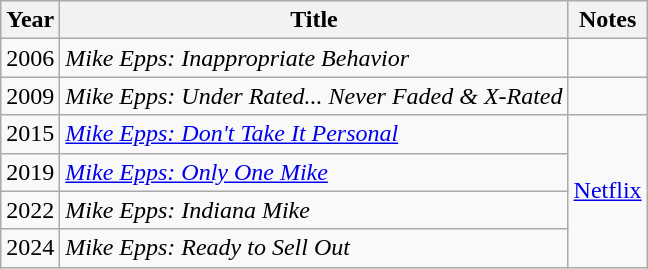<table class="wikitable sortable">
<tr>
<th>Year</th>
<th>Title</th>
<th>Notes</th>
</tr>
<tr>
<td>2006</td>
<td><em>Mike Epps: Inappropriate Behavior</em></td>
<td></td>
</tr>
<tr>
<td>2009</td>
<td><em>Mike Epps: Under Rated... Never Faded & X-Rated</em></td>
<td></td>
</tr>
<tr>
<td>2015</td>
<td><em><a href='#'>Mike Epps: Don't Take It Personal</a></em></td>
<td rowspan=4><a href='#'>Netflix</a></td>
</tr>
<tr>
<td>2019</td>
<td><em><a href='#'>Mike Epps: Only One Mike</a></em></td>
</tr>
<tr>
<td>2022</td>
<td><em>Mike Epps: Indiana Mike</em></td>
</tr>
<tr>
<td>2024</td>
<td><em>Mike Epps: Ready to Sell Out</em></td>
</tr>
</table>
